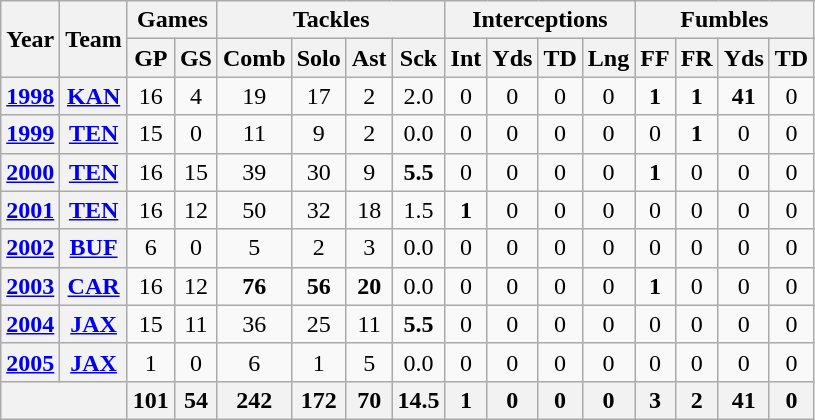<table class="wikitable" style="text-align:center">
<tr>
<th rowspan="2">Year</th>
<th rowspan="2">Team</th>
<th colspan="2">Games</th>
<th colspan="4">Tackles</th>
<th colspan="4">Interceptions</th>
<th colspan="4">Fumbles</th>
</tr>
<tr>
<th>GP</th>
<th>GS</th>
<th>Comb</th>
<th>Solo</th>
<th>Ast</th>
<th>Sck</th>
<th>Int</th>
<th>Yds</th>
<th>TD</th>
<th>Lng</th>
<th>FF</th>
<th>FR</th>
<th>Yds</th>
<th>TD</th>
</tr>
<tr>
<th><a href='#'>1998</a></th>
<th><a href='#'>KAN</a></th>
<td>16</td>
<td>4</td>
<td>19</td>
<td>17</td>
<td>2</td>
<td>2.0</td>
<td>0</td>
<td>0</td>
<td>0</td>
<td>0</td>
<td><strong>1</strong></td>
<td><strong>1</strong></td>
<td><strong>41</strong></td>
<td>0</td>
</tr>
<tr>
<th><a href='#'>1999</a></th>
<th><a href='#'>TEN</a></th>
<td>15</td>
<td>0</td>
<td>11</td>
<td>9</td>
<td>2</td>
<td>0.0</td>
<td>0</td>
<td>0</td>
<td>0</td>
<td>0</td>
<td>0</td>
<td><strong>1</strong></td>
<td>0</td>
<td>0</td>
</tr>
<tr>
<th><a href='#'>2000</a></th>
<th><a href='#'>TEN</a></th>
<td>16</td>
<td>15</td>
<td>39</td>
<td>30</td>
<td>9</td>
<td><strong>5.5</strong></td>
<td>0</td>
<td>0</td>
<td>0</td>
<td>0</td>
<td><strong>1</strong></td>
<td>0</td>
<td>0</td>
<td>0</td>
</tr>
<tr>
<th><a href='#'>2001</a></th>
<th><a href='#'>TEN</a></th>
<td>16</td>
<td>12</td>
<td>50</td>
<td>32</td>
<td>18</td>
<td>1.5</td>
<td><strong>1</strong></td>
<td>0</td>
<td>0</td>
<td>0</td>
<td>0</td>
<td>0</td>
<td>0</td>
<td>0</td>
</tr>
<tr>
<th><a href='#'>2002</a></th>
<th><a href='#'>BUF</a></th>
<td>6</td>
<td>0</td>
<td>5</td>
<td>2</td>
<td>3</td>
<td>0.0</td>
<td>0</td>
<td>0</td>
<td>0</td>
<td>0</td>
<td>0</td>
<td>0</td>
<td>0</td>
<td>0</td>
</tr>
<tr>
<th><a href='#'>2003</a></th>
<th><a href='#'>CAR</a></th>
<td>16</td>
<td>12</td>
<td><strong>76</strong></td>
<td><strong>56</strong></td>
<td><strong>20</strong></td>
<td>0.0</td>
<td>0</td>
<td>0</td>
<td>0</td>
<td>0</td>
<td><strong>1</strong></td>
<td>0</td>
<td>0</td>
<td>0</td>
</tr>
<tr>
<th><a href='#'>2004</a></th>
<th><a href='#'>JAX</a></th>
<td>15</td>
<td>11</td>
<td>36</td>
<td>25</td>
<td>11</td>
<td><strong>5.5</strong></td>
<td>0</td>
<td>0</td>
<td>0</td>
<td>0</td>
<td>0</td>
<td>0</td>
<td>0</td>
<td>0</td>
</tr>
<tr>
<th><a href='#'>2005</a></th>
<th><a href='#'>JAX</a></th>
<td>1</td>
<td>0</td>
<td>6</td>
<td>1</td>
<td>5</td>
<td>0.0</td>
<td>0</td>
<td>0</td>
<td>0</td>
<td>0</td>
<td>0</td>
<td>0</td>
<td>0</td>
<td>0</td>
</tr>
<tr>
<th colspan="2"></th>
<th>101</th>
<th>54</th>
<th>242</th>
<th>172</th>
<th>70</th>
<th>14.5</th>
<th>1</th>
<th>0</th>
<th>0</th>
<th>0</th>
<th>3</th>
<th>2</th>
<th>41</th>
<th>0</th>
</tr>
</table>
